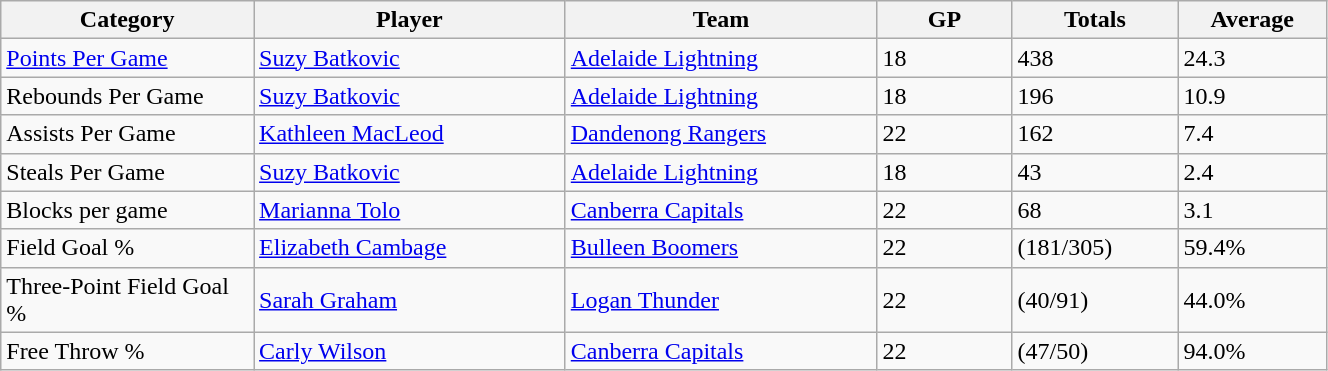<table class="wikitable" style="width: 70%">
<tr>
<th width=100>Category</th>
<th width=125>Player</th>
<th width=125>Team</th>
<th width=50>GP</th>
<th width=50>Totals</th>
<th width=50>Average</th>
</tr>
<tr>
<td><a href='#'>Points Per Game</a></td>
<td> <a href='#'>Suzy Batkovic</a></td>
<td><a href='#'>Adelaide Lightning</a></td>
<td>18</td>
<td>438</td>
<td>24.3</td>
</tr>
<tr>
<td>Rebounds Per Game</td>
<td> <a href='#'>Suzy Batkovic</a></td>
<td><a href='#'>Adelaide Lightning</a></td>
<td>18</td>
<td>196</td>
<td>10.9</td>
</tr>
<tr>
<td>Assists Per Game</td>
<td> <a href='#'>Kathleen MacLeod</a></td>
<td><a href='#'>Dandenong Rangers</a></td>
<td>22</td>
<td>162</td>
<td>7.4</td>
</tr>
<tr>
<td>Steals Per Game</td>
<td> <a href='#'>Suzy Batkovic</a></td>
<td><a href='#'>Adelaide Lightning</a></td>
<td>18</td>
<td>43</td>
<td>2.4</td>
</tr>
<tr>
<td>Blocks per game</td>
<td> <a href='#'>Marianna Tolo</a></td>
<td><a href='#'>Canberra Capitals</a></td>
<td>22</td>
<td>68</td>
<td>3.1</td>
</tr>
<tr>
<td>Field Goal %</td>
<td> <a href='#'>Elizabeth Cambage</a></td>
<td><a href='#'>Bulleen Boomers</a></td>
<td>22</td>
<td>(181/305)</td>
<td>59.4%</td>
</tr>
<tr>
<td>Three-Point Field Goal %</td>
<td> <a href='#'>Sarah Graham</a></td>
<td><a href='#'>Logan Thunder</a></td>
<td>22</td>
<td>(40/91)</td>
<td>44.0%</td>
</tr>
<tr>
<td>Free Throw %</td>
<td> <a href='#'>Carly Wilson</a></td>
<td><a href='#'>Canberra Capitals</a></td>
<td>22</td>
<td>(47/50)</td>
<td>94.0%</td>
</tr>
</table>
